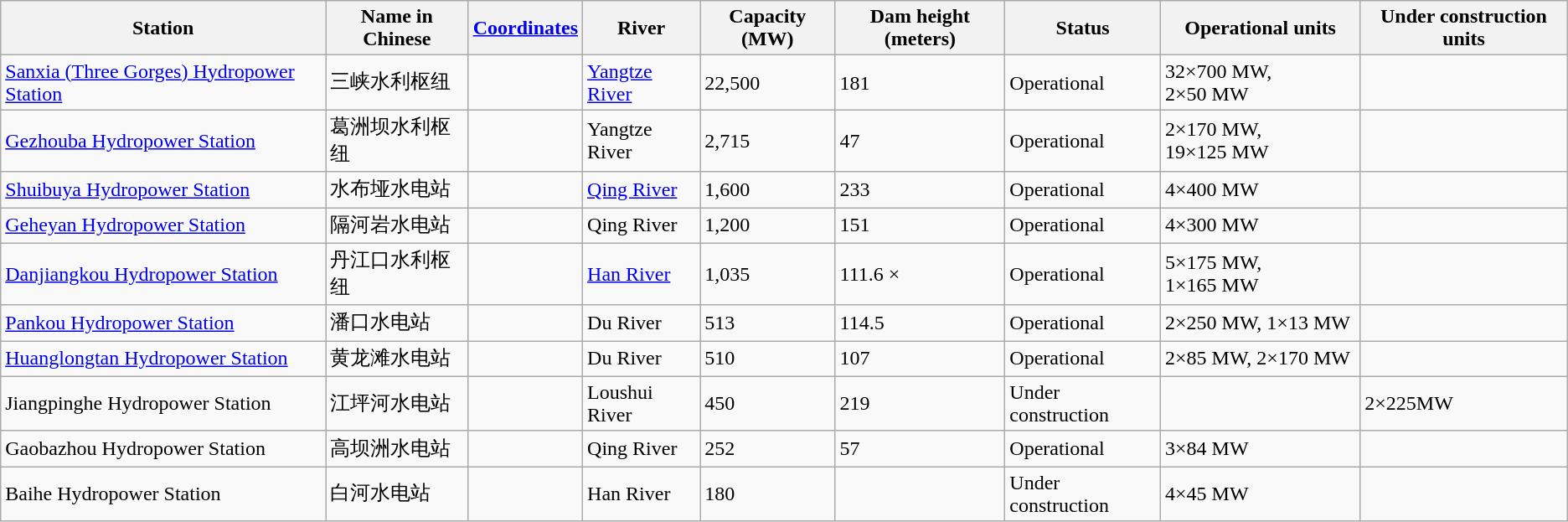<table class="wikitable sortable">
<tr>
<th>Station</th>
<th>Name in Chinese</th>
<th><a href='#'>Coordinates</a></th>
<th>River</th>
<th>Capacity (MW)</th>
<th>Dam height (meters)</th>
<th>Status</th>
<th>Operational units</th>
<th>Under construction units</th>
</tr>
<tr>
<td><a href='#'>Sanxia (Three Gorges) Hydropower Station</a></td>
<td>三峡水利枢纽</td>
<td></td>
<td><a href='#'>Yangtze River</a></td>
<td>22,500</td>
<td>181</td>
<td>Operational</td>
<td>32×700 MW, 2×50 MW</td>
<td></td>
</tr>
<tr>
<td><a href='#'>Gezhouba Hydropower Station</a></td>
<td>葛洲坝水利枢纽</td>
<td></td>
<td>Yangtze River</td>
<td>2,715</td>
<td>47</td>
<td>Operational</td>
<td>2×170 MW, 19×125 MW</td>
<td></td>
</tr>
<tr>
<td><a href='#'>Shuibuya Hydropower Station</a></td>
<td>水布垭水电站</td>
<td></td>
<td><a href='#'>Qing River</a></td>
<td>1,600</td>
<td>233</td>
<td>Operational</td>
<td>4×400 MW</td>
<td></td>
</tr>
<tr>
<td><a href='#'>Geheyan Hydropower Station</a></td>
<td>隔河岩水电站</td>
<td></td>
<td>Qing River</td>
<td>1,200</td>
<td>151</td>
<td>Operational</td>
<td>4×300 MW</td>
<td></td>
</tr>
<tr>
<td><a href='#'>Danjiangkou Hydropower Station</a></td>
<td>丹江口水利枢纽</td>
<td></td>
<td><a href='#'>Han River</a></td>
<td>1,035</td>
<td>111.6 ×</td>
<td>Operational</td>
<td>5×175 MW, 1×165 MW</td>
<td></td>
</tr>
<tr>
<td><a href='#'>Pankou Hydropower Station</a></td>
<td>潘口水电站</td>
<td></td>
<td>Du River</td>
<td>513</td>
<td>114.5</td>
<td>Operational</td>
<td>2×250 MW, 1×13 MW</td>
<td></td>
</tr>
<tr>
<td><a href='#'>Huanglongtan Hydropower Station</a></td>
<td>黄龙滩水电站</td>
<td></td>
<td>Du River</td>
<td>510</td>
<td>107</td>
<td>Operational</td>
<td>2×85 MW, 2×170 MW</td>
<td></td>
</tr>
<tr>
<td>Jiangpinghe Hydropower Station</td>
<td>江坪河水电站</td>
<td></td>
<td>Loushui River</td>
<td>450</td>
<td>219</td>
<td>Under construction</td>
<td></td>
<td>2×225MW</td>
</tr>
<tr>
<td>Gaobazhou Hydropower Station</td>
<td>高坝洲水电站</td>
<td></td>
<td>Qing River</td>
<td>252</td>
<td>57</td>
<td>Operational</td>
<td>3×84 MW</td>
<td></td>
</tr>
<tr>
<td>Baihe Hydropower Station</td>
<td>白河水电站</td>
<td></td>
<td>Han River</td>
<td>180</td>
<td></td>
<td>Under construction</td>
<td>4×45 MW</td>
<td></td>
</tr>
</table>
